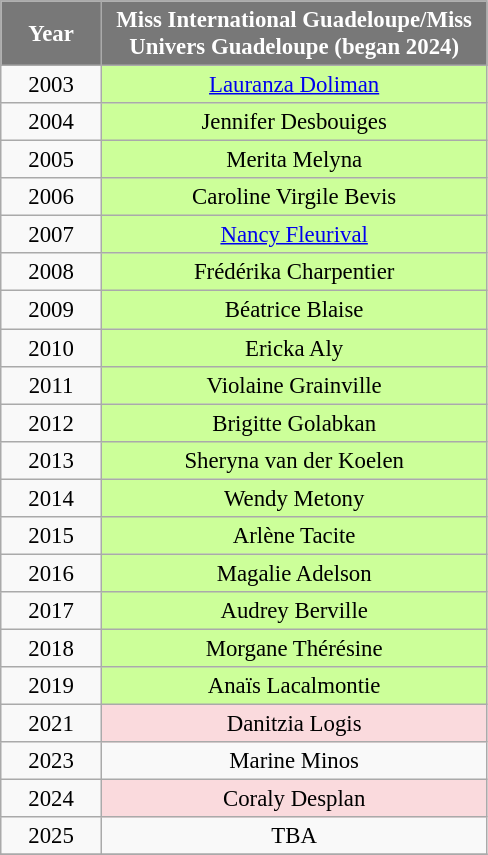<table class="wikitable sortable" style="font-size: 95%; text-align:center">
<tr>
<th width="60" style="background-color:#787878;color:#FFFFFF;">Year</th>
<th width="250" style="background-color:#787878;color:#FFFFFF;">Miss International Guadeloupe/Miss Univers Guadeloupe (began 2024)</th>
</tr>
<tr>
<td>2003</td>
<td style="background:#CCFF99;"><a href='#'>Lauranza Doliman</a></td>
</tr>
<tr>
<td>2004</td>
<td style="background:#CCFF99;">Jennifer Desbouiges</td>
</tr>
<tr>
<td>2005</td>
<td style="background:#CCFF99;">Merita Melyna</td>
</tr>
<tr>
<td>2006</td>
<td style="background:#CCFF99;">Caroline Virgile Bevis</td>
</tr>
<tr>
<td>2007</td>
<td style="background:#CCFF99;"><a href='#'>Nancy Fleurival</a></td>
</tr>
<tr>
<td>2008</td>
<td style="background:#CCFF99;">Frédérika Charpentier</td>
</tr>
<tr>
<td>2009</td>
<td style="background:#CCFF99;">Béatrice Blaise</td>
</tr>
<tr>
<td>2010</td>
<td style="background:#CCFF99;">Ericka Aly</td>
</tr>
<tr>
<td>2011</td>
<td style="background:#CCFF99;">Violaine Grainville</td>
</tr>
<tr>
<td>2012</td>
<td style="background:#CCFF99;">Brigitte Golabkan</td>
</tr>
<tr>
<td>2013</td>
<td style="background:#CCFF99;">Sheryna van der Koelen</td>
</tr>
<tr>
<td>2014</td>
<td style="background:#CCFF99;">Wendy Metony</td>
</tr>
<tr>
<td>2015</td>
<td style="background:#CCFF99;">Arlène Tacite</td>
</tr>
<tr>
<td>2016</td>
<td style="background:#CCFF99;">Magalie Adelson</td>
</tr>
<tr>
<td>2017</td>
<td style="background:#CCFF99;">Audrey Berville</td>
</tr>
<tr>
<td>2018</td>
<td style="background:#CCFF99;">Morgane Thérésine</td>
</tr>
<tr>
<td>2019</td>
<td style="background:#CCFF99;">Anaïs Lacalmontie</td>
</tr>
<tr>
<td>2021</td>
<td style="background:#FADADD;">Danitzia Logis</td>
</tr>
<tr>
<td>2023</td>
<td>Marine Minos<br></td>
</tr>
<tr>
<td>2024</td>
<td style="background:#FADADD;">Coraly Desplan</td>
</tr>
<tr>
<td>2025</td>
<td>TBA</td>
</tr>
<tr>
</tr>
</table>
